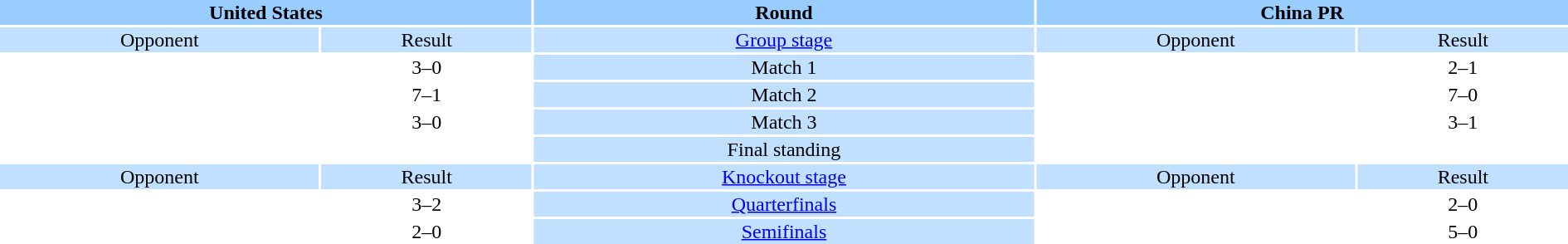<table style="width:100%; text-align:center;">
<tr style="vertical-align:top; background:#9cf;">
<th colspan=2 style="width:1*">United States</th>
<th>Round</th>
<th colspan=2 style="width:1*">China PR</th>
</tr>
<tr style="vertical-align:top; background:#c1e0ff;">
<td>Opponent</td>
<td>Result</td>
<td><a href='#'>Group stage</a></td>
<td>Opponent</td>
<td>Result</td>
</tr>
<tr>
<td align=left></td>
<td>3–0</td>
<td style="background:#c1e0ff;">Match 1</td>
<td align=left></td>
<td>2–1</td>
</tr>
<tr>
<td align=left></td>
<td>7–1</td>
<td style="background:#c1e0ff;">Match 2</td>
<td align=left></td>
<td>7–0</td>
</tr>
<tr>
<td align=left></td>
<td>3–0</td>
<td style="background:#c1e0ff;">Match 3</td>
<td align=left></td>
<td>3–1</td>
</tr>
<tr>
<td colspan="2" style="text-align:center;"><br><div></div></td>
<td style="background:#c1e0ff;">Final standing</td>
<td colspan="2" style="text-align:center;"><br><div></div></td>
</tr>
<tr style="vertical-align:top; background:#c1e0ff;">
<td>Opponent</td>
<td>Result</td>
<td><a href='#'>Knockout stage</a></td>
<td>Opponent</td>
<td>Result</td>
</tr>
<tr>
<td align=left></td>
<td>3–2</td>
<td style="background:#c1e0ff;"><a href='#'>Quarterfinals</a></td>
<td align=left></td>
<td>2–0</td>
</tr>
<tr>
<td align=left></td>
<td>2–0</td>
<td style="background:#c1e0ff;"><a href='#'>Semifinals</a></td>
<td align=left></td>
<td>5–0</td>
</tr>
</table>
